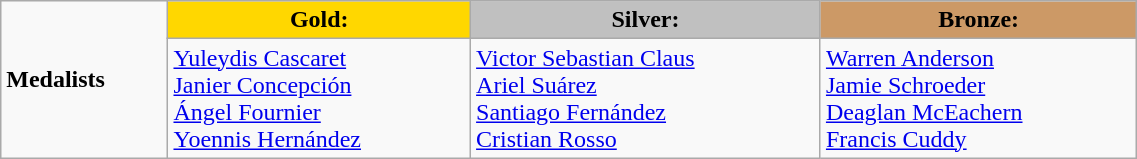<table class="wikitable" width=60%>
<tr>
<td rowspan=2><strong>Medalists</strong></td>
<td style="text-align:center;background-color:gold;"><strong>Gold:</strong></td>
<td style="text-align:center;background-color:silver;"><strong>Silver:</strong></td>
<td style="text-align:center;background-color:#CC9966;"><strong>Bronze:</strong></td>
</tr>
<tr>
<td><a href='#'>Yuleydis Cascaret</a><br><a href='#'>Janier Concepción</a><br><a href='#'>Ángel Fournier</a><br><a href='#'>Yoennis Hernández</a><br></td>
<td><a href='#'>Victor Sebastian Claus</a><br><a href='#'>Ariel Suárez</a><br><a href='#'>Santiago Fernández</a><br><a href='#'>Cristian Rosso</a><br></td>
<td><a href='#'>Warren Anderson</a><br><a href='#'>Jamie Schroeder</a><br><a href='#'>Deaglan McEachern</a><br><a href='#'>Francis Cuddy</a><br></td>
</tr>
</table>
